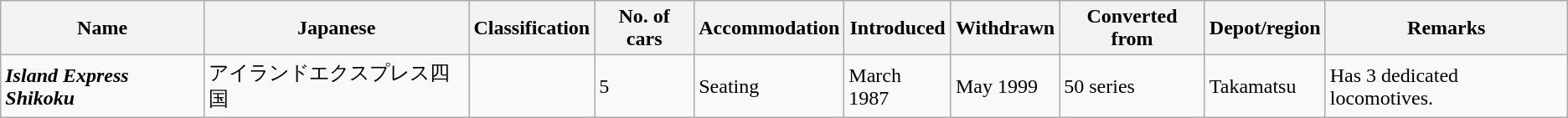<table class="wikitable">
<tr>
<th>Name</th>
<th>Japanese</th>
<th>Classification</th>
<th>No. of cars</th>
<th>Accommodation</th>
<th>Introduced</th>
<th>Withdrawn</th>
<th>Converted from</th>
<th>Depot/region</th>
<th>Remarks</th>
</tr>
<tr>
<td><strong><em>Island Express Shikoku</em></strong></td>
<td>アイランドエクスプレス四国</td>
<td></td>
<td>5</td>
<td>Seating</td>
<td>March 1987</td>
<td>May 1999</td>
<td>50 series</td>
<td>Takamatsu</td>
<td>Has 3 dedicated locomotives.</td>
</tr>
</table>
